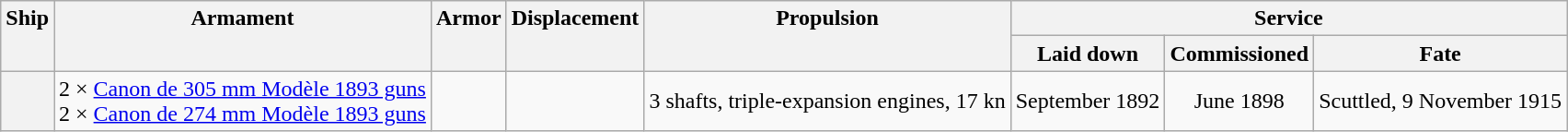<table class="wikitable plainrowheaders" style="text-align: center;">
<tr valign="top">
<th scope="col" rowspan="2">Ship</th>
<th scope="col" rowspan="2">Armament</th>
<th scope="col" rowspan="2">Armor</th>
<th scope="col" rowspan="2">Displacement</th>
<th scope="col" rowspan="2">Propulsion</th>
<th scope="col" colspan="3">Service</th>
</tr>
<tr valign="top">
<th scope="col">Laid down</th>
<th scope="col">Commissioned</th>
<th scope="col">Fate</th>
</tr>
<tr valign="center">
<th scope="row"></th>
<td>2 × <a href='#'>Canon de 305 mm Modèle 1893 guns</a><br>2 × <a href='#'>Canon de 274 mm Modèle 1893 guns</a></td>
<td></td>
<td></td>
<td>3 shafts, triple-expansion engines, 17 kn</td>
<td>September 1892</td>
<td>June 1898</td>
<td>Scuttled, 9 November 1915</td>
</tr>
</table>
